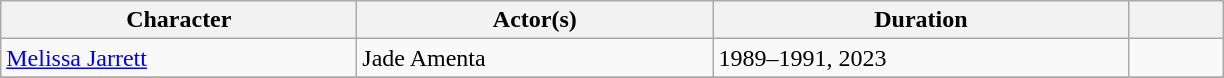<table class="wikitable">
<tr>
<th scope="col" width="230">Character</th>
<th scope="col" width="230">Actor(s)</th>
<th scope="col" width="270">Duration</th>
<th scope="col" width="55"></th>
</tr>
<tr>
<td><a href='#'>Melissa Jarrett</a></td>
<td>Jade Amenta</td>
<td>1989–1991, 2023</td>
<td></td>
</tr>
<tr>
</tr>
</table>
